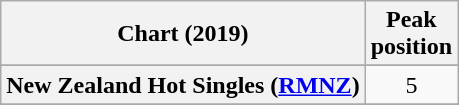<table class="wikitable sortable plainrowheaders" style="text-align:center">
<tr>
<th scope="col">Chart (2019)</th>
<th scope="col">Peak<br>position</th>
</tr>
<tr>
</tr>
<tr>
<th scope="row">New Zealand Hot Singles (<a href='#'>RMNZ</a>)</th>
<td>5</td>
</tr>
<tr>
</tr>
<tr>
</tr>
</table>
